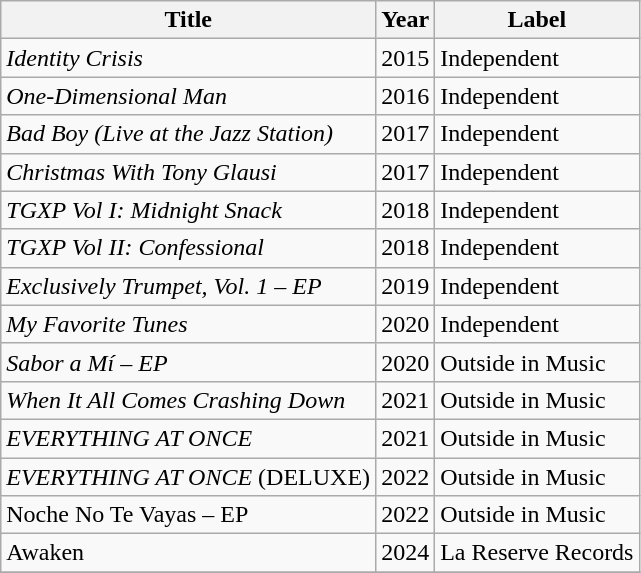<table class="wikitable">
<tr>
<th>Title</th>
<th>Year</th>
<th>Label</th>
</tr>
<tr>
<td><em>Identity Crisis</em></td>
<td>2015</td>
<td>Independent</td>
</tr>
<tr>
<td><em>One-Dimensional Man</em></td>
<td>2016</td>
<td>Independent</td>
</tr>
<tr>
<td><em>Bad Boy (Live at the Jazz Station)</em></td>
<td>2017</td>
<td>Independent</td>
</tr>
<tr>
<td><em>Christmas With Tony Glausi</em></td>
<td>2017</td>
<td>Independent</td>
</tr>
<tr>
<td><em>TGXP Vol I: Midnight Snack</em></td>
<td>2018</td>
<td>Independent</td>
</tr>
<tr>
<td><em>TGXP Vol II: Confessional</em></td>
<td>2018</td>
<td>Independent</td>
</tr>
<tr>
<td><em>Exclusively Trumpet, Vol. 1 – EP</em></td>
<td>2019</td>
<td>Independent</td>
</tr>
<tr>
<td><em>My Favorite Tunes</em></td>
<td>2020</td>
<td>Independent</td>
</tr>
<tr>
<td><em>Sabor a Mí – EP</em></td>
<td>2020</td>
<td>Outside in Music</td>
</tr>
<tr>
<td><em>When It All Comes Crashing Down</em></td>
<td>2021</td>
<td>Outside in Music</td>
</tr>
<tr>
<td><em>EVERYTHING AT ONCE </em></td>
<td>2021</td>
<td>Outside in Music</td>
</tr>
<tr>
<td><em>EVERYTHING AT ONCE </em>(DELUXE)<em></td>
<td>2022</td>
<td>Outside in Music</td>
</tr>
<tr>
<td></em>Noche No Te Vayas – EP<em></td>
<td>2022</td>
<td>Outside in Music</td>
</tr>
<tr>
<td></em>Awaken<em></td>
<td>2024</td>
<td>La Reserve Records</td>
</tr>
<tr>
</tr>
</table>
